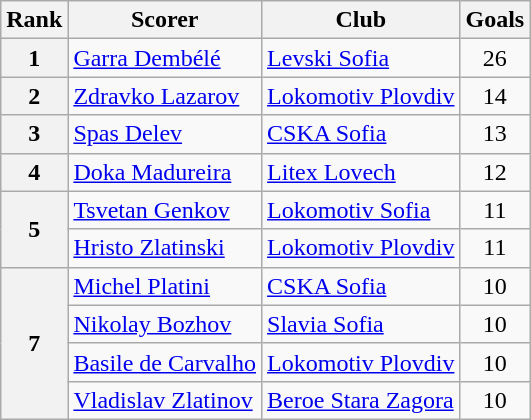<table class="wikitable" style="text-align:center">
<tr>
<th>Rank</th>
<th>Scorer</th>
<th>Club</th>
<th>Goals</th>
</tr>
<tr>
<th>1</th>
<td align="left"> <a href='#'>Garra Dembélé</a></td>
<td align="left"><a href='#'>Levski Sofia</a></td>
<td>26</td>
</tr>
<tr>
<th>2</th>
<td align="left"> <a href='#'>Zdravko Lazarov</a></td>
<td align="left"><a href='#'>Lokomotiv Plovdiv</a></td>
<td>14</td>
</tr>
<tr>
<th>3</th>
<td align="left"> <a href='#'>Spas Delev</a></td>
<td align="left"><a href='#'>CSKA Sofia</a></td>
<td>13</td>
</tr>
<tr>
<th>4</th>
<td align="left"> <a href='#'>Doka Madureira</a></td>
<td align="left"><a href='#'>Litex Lovech</a></td>
<td>12</td>
</tr>
<tr>
<th rowspan="2">5</th>
<td align="left"> <a href='#'>Tsvetan Genkov</a></td>
<td align="left"><a href='#'>Lokomotiv Sofia</a></td>
<td>11</td>
</tr>
<tr>
<td align="left"> <a href='#'>Hristo Zlatinski</a></td>
<td align="left"><a href='#'>Lokomotiv Plovdiv</a></td>
<td>11</td>
</tr>
<tr>
<th rowspan="4">7</th>
<td align="left"> <a href='#'>Michel Platini</a></td>
<td align="left"><a href='#'>CSKA Sofia</a></td>
<td>10</td>
</tr>
<tr>
<td align="left"> <a href='#'>Nikolay Bozhov</a></td>
<td align="left"><a href='#'>Slavia Sofia</a></td>
<td>10</td>
</tr>
<tr>
<td align="left"> <a href='#'>Basile de Carvalho</a></td>
<td align="left"><a href='#'>Lokomotiv Plovdiv</a></td>
<td>10</td>
</tr>
<tr>
<td align="left"> <a href='#'>Vladislav Zlatinov</a></td>
<td align="left"><a href='#'>Beroe Stara Zagora</a></td>
<td>10</td>
</tr>
</table>
